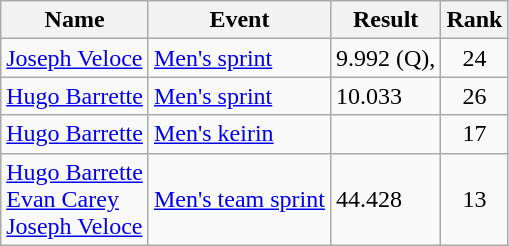<table class="wikitable sortable">
<tr>
<th>Name</th>
<th>Event</th>
<th>Result</th>
<th>Rank</th>
</tr>
<tr>
<td><a href='#'>Joseph Veloce</a></td>
<td><a href='#'>Men's sprint</a></td>
<td>9.992 (Q),</td>
<td align=center>24</td>
</tr>
<tr>
<td><a href='#'>Hugo Barrette</a></td>
<td><a href='#'>Men's sprint</a></td>
<td>10.033</td>
<td align=center>26</td>
</tr>
<tr>
<td><a href='#'>Hugo Barrette</a></td>
<td><a href='#'>Men's keirin</a></td>
<td></td>
<td align=center>17</td>
</tr>
<tr>
<td><a href='#'>Hugo Barrette</a><br><a href='#'>Evan Carey</a><br><a href='#'>Joseph Veloce</a></td>
<td><a href='#'>Men's team sprint</a></td>
<td>44.428</td>
<td align=center>13</td>
</tr>
</table>
